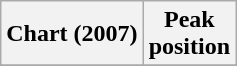<table class="wikitable sortable plainrowheaders" style="text-align:center">
<tr>
<th scope="col">Chart (2007)</th>
<th scope="col">Peak<br> position</th>
</tr>
<tr>
</tr>
</table>
